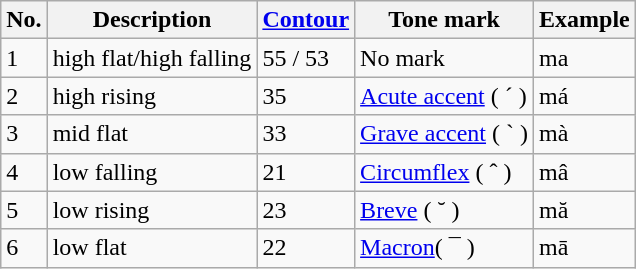<table class="wikitable">
<tr>
<th>No.</th>
<th>Description</th>
<th><a href='#'>Contour</a></th>
<th>Tone mark</th>
<th>Example</th>
</tr>
<tr>
<td>1</td>
<td>high flat/high falling</td>
<td>55 / 53</td>
<td>No mark</td>
<td>ma</td>
</tr>
<tr>
<td>2</td>
<td>high rising</td>
<td>35</td>
<td><a href='#'>Acute accent</a> ( ´ )</td>
<td>má</td>
</tr>
<tr>
<td>3</td>
<td>mid flat</td>
<td>33</td>
<td><a href='#'>Grave accent</a> ( ` )</td>
<td>mà</td>
</tr>
<tr>
<td>4</td>
<td>low falling</td>
<td>21</td>
<td><a href='#'>Circumflex</a> ( ˆ )</td>
<td>mâ</td>
</tr>
<tr>
<td>5</td>
<td>low rising</td>
<td>23</td>
<td><a href='#'>Breve</a> ( ˘ )</td>
<td>mă</td>
</tr>
<tr>
<td>6</td>
<td>low flat</td>
<td>22</td>
<td><a href='#'>Macron</a>( ¯ )</td>
<td>mā</td>
</tr>
</table>
